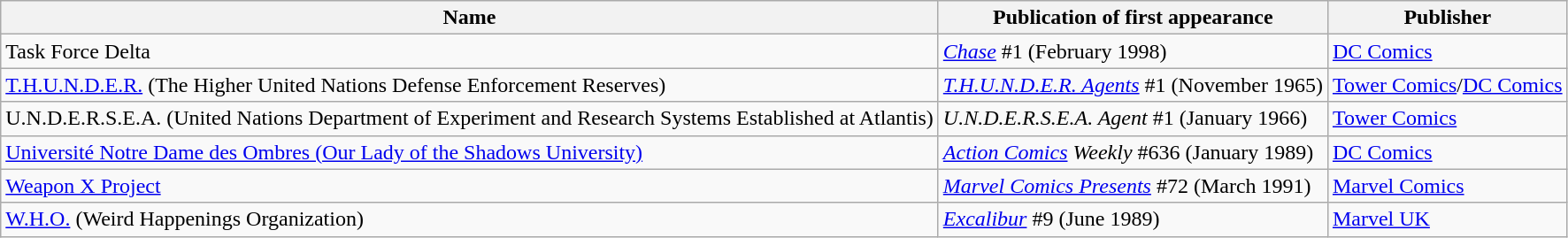<table class="wikitable">
<tr>
<th>Name</th>
<th>Publication of first appearance</th>
<th>Publisher</th>
</tr>
<tr>
<td>Task Force Delta</td>
<td><em><a href='#'>Chase</a></em> #1 (February 1998)</td>
<td><a href='#'>DC Comics</a></td>
</tr>
<tr>
<td><a href='#'>T.H.U.N.D.E.R.</a> (The Higher United Nations Defense Enforcement Reserves)</td>
<td><em><a href='#'>T.H.U.N.D.E.R. Agents</a></em> #1 (November 1965)</td>
<td><a href='#'>Tower Comics</a>/<a href='#'>DC Comics</a></td>
</tr>
<tr>
<td>U.N.D.E.R.S.E.A. (United Nations Department of Experiment and Research Systems Established at Atlantis)</td>
<td><em>U.N.D.E.R.S.E.A. Agent</em> #1 (January 1966)</td>
<td><a href='#'>Tower Comics</a></td>
</tr>
<tr>
<td><a href='#'>Université Notre Dame des Ombres (Our Lady of the Shadows University)</a></td>
<td><em><a href='#'>Action Comics</a> Weekly</em> #636 (January 1989)</td>
<td><a href='#'>DC Comics</a></td>
</tr>
<tr>
<td><a href='#'>Weapon X Project</a></td>
<td><em><a href='#'>Marvel Comics Presents</a></em> #72 (March 1991)</td>
<td><a href='#'>Marvel Comics</a></td>
</tr>
<tr>
<td><a href='#'>W.H.O.</a> (Weird Happenings Organization)</td>
<td><em><a href='#'>Excalibur</a></em> #9 (June 1989)</td>
<td><a href='#'>Marvel UK</a></td>
</tr>
</table>
